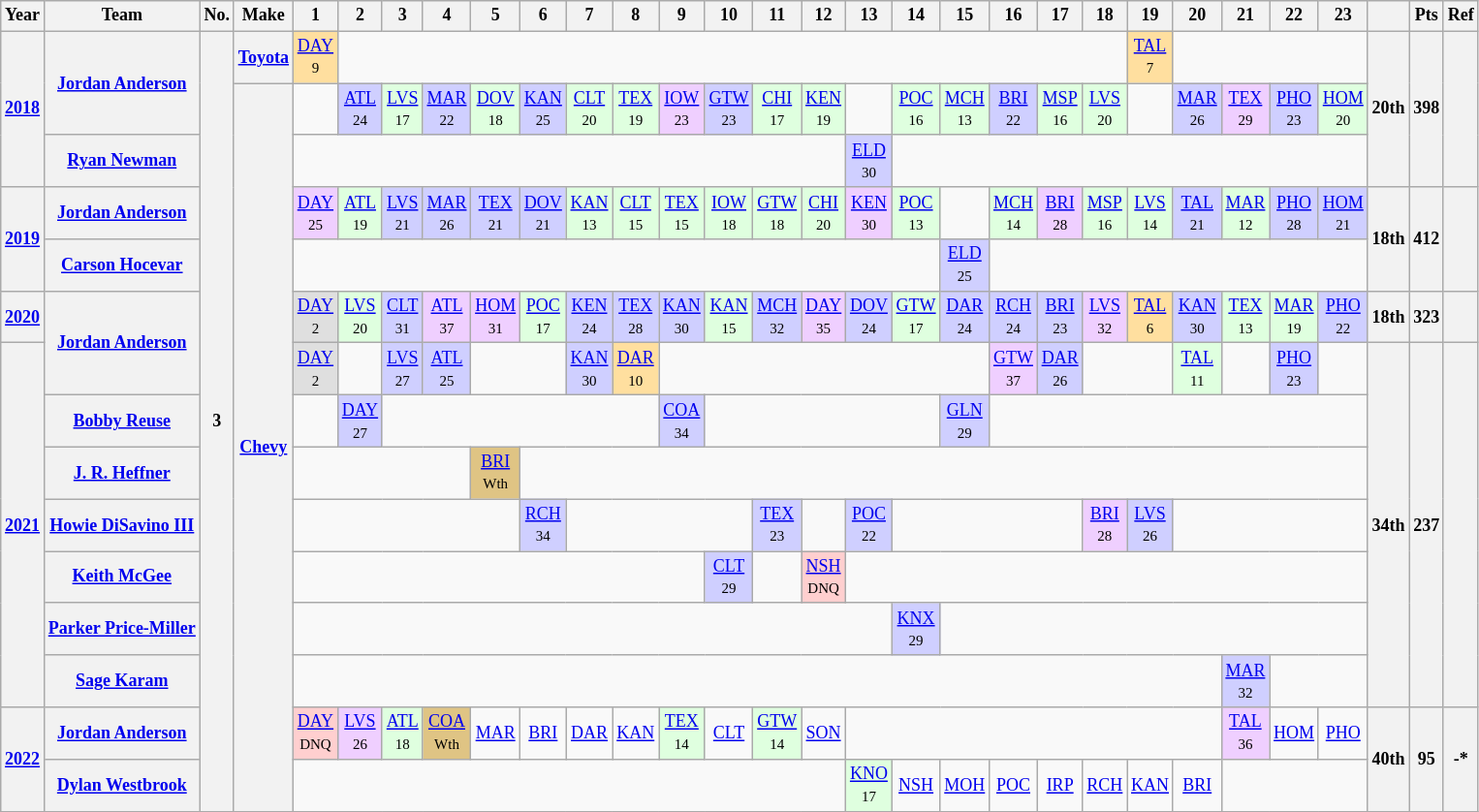<table class="wikitable" style="text-align:center; font-size:75%">
<tr>
<th>Year</th>
<th>Team</th>
<th>No.</th>
<th>Make</th>
<th>1</th>
<th>2</th>
<th>3</th>
<th>4</th>
<th>5</th>
<th>6</th>
<th>7</th>
<th>8</th>
<th>9</th>
<th>10</th>
<th>11</th>
<th>12</th>
<th>13</th>
<th>14</th>
<th>15</th>
<th>16</th>
<th>17</th>
<th>18</th>
<th>19</th>
<th>20</th>
<th>21</th>
<th>22</th>
<th>23</th>
<th></th>
<th>Pts</th>
<th>Ref</th>
</tr>
<tr>
<th rowspan=3><a href='#'>2018</a></th>
<th rowspan=2><a href='#'>Jordan Anderson</a></th>
<th rowspan=15>3</th>
<th><a href='#'>Toyota</a></th>
<td style="background:#FFDF9F;"><a href='#'>DAY</a><br><small>9</small></td>
<td colspan=17></td>
<td style="background:#FFDF9F;"><a href='#'>TAL</a><br><small>7</small></td>
<td colspan=4></td>
<th rowspan=3>20th</th>
<th rowspan=3>398</th>
<th rowspan=3></th>
</tr>
<tr>
<th rowspan=14><a href='#'>Chevy</a></th>
<td></td>
<td style="background:#CFCFFF;"><a href='#'>ATL</a><br><small>24</small></td>
<td style="background:#DFFFDF;"><a href='#'>LVS</a><br><small>17</small></td>
<td style="background:#CFCFFF;"><a href='#'>MAR</a><br><small>22</small></td>
<td style="background:#DFFFDF;"><a href='#'>DOV</a><br><small>18</small></td>
<td style="background:#CFCFFF;"><a href='#'>KAN</a><br><small>25</small></td>
<td style="background:#DFFFDF;"><a href='#'>CLT</a><br><small>20</small></td>
<td style="background:#DFFFDF;"><a href='#'>TEX</a><br><small>19</small></td>
<td style="background:#EFCFFF;"><a href='#'>IOW</a><br><small>23</small></td>
<td style="background:#CFCFFF;"><a href='#'>GTW</a><br><small>23</small></td>
<td style="background:#DFFFDF;"><a href='#'>CHI</a><br><small>17</small></td>
<td style="background:#DFFFDF;"><a href='#'>KEN</a><br><small>19</small></td>
<td></td>
<td style="background:#DFFFDF;"><a href='#'>POC</a><br><small>16</small></td>
<td style="background:#DFFFDF;"><a href='#'>MCH</a><br><small>13</small></td>
<td style="background:#CFCFFF;"><a href='#'>BRI</a><br><small>22</small></td>
<td style="background:#DFFFDF;"><a href='#'>MSP</a><br><small>16</small></td>
<td style="background:#DFFFDF;"><a href='#'>LVS</a><br><small>20</small></td>
<td></td>
<td style="background:#CFCFFF;"><a href='#'>MAR</a><br><small>26</small></td>
<td style="background:#EFCFFF;"><a href='#'>TEX</a><br><small>29</small></td>
<td style="background:#CFCFFF;"><a href='#'>PHO</a><br><small>23</small></td>
<td style="background:#DFFFDF;"><a href='#'>HOM</a><br><small>20</small></td>
</tr>
<tr>
<th><a href='#'>Ryan Newman</a></th>
<td colspan=12></td>
<td style="background:#CFCFFF;"><a href='#'>ELD</a><br><small>30</small></td>
<td colspan=10></td>
</tr>
<tr>
<th rowspan=2><a href='#'>2019</a></th>
<th><a href='#'>Jordan Anderson</a></th>
<td style="background:#EFCFFF;"><a href='#'>DAY</a><br><small>25</small></td>
<td style="background:#DFFFDF;"><a href='#'>ATL</a><br><small>19</small></td>
<td style="background:#CFCFFF;"><a href='#'>LVS</a><br><small>21</small></td>
<td style="background:#CFCFFF;"><a href='#'>MAR</a><br><small>26</small></td>
<td style="background:#CFCFFF;"><a href='#'>TEX</a><br><small>21</small></td>
<td style="background:#CFCFFF;"><a href='#'>DOV</a><br><small>21</small></td>
<td style="background:#DFFFDF;"><a href='#'>KAN</a><br><small>13</small></td>
<td style="background:#DFFFDF;"><a href='#'>CLT</a><br><small>15</small></td>
<td style="background:#DFFFDF;"><a href='#'>TEX</a><br><small>15</small></td>
<td style="background:#DFFFDF;"><a href='#'>IOW</a><br><small>18</small></td>
<td style="background:#DFFFDF;"><a href='#'>GTW</a><br><small>18</small></td>
<td style="background:#DFFFDF;"><a href='#'>CHI</a><br><small>20</small></td>
<td style="background:#EFCFFF;"><a href='#'>KEN</a><br><small>30</small></td>
<td style="background:#DFFFDF;"><a href='#'>POC</a><br><small>13</small></td>
<td></td>
<td style="background:#DFFFDF;"><a href='#'>MCH</a><br><small>14</small></td>
<td style="background:#EFCFFF;"><a href='#'>BRI</a><br><small>28</small></td>
<td style="background:#DFFFDF;"><a href='#'>MSP</a><br><small>16</small></td>
<td style="background:#DFFFDF;"><a href='#'>LVS</a><br><small>14</small></td>
<td style="background:#CFCFFF;"><a href='#'>TAL</a><br><small>21</small></td>
<td style="background:#DFFFDF;"><a href='#'>MAR</a><br><small>12</small></td>
<td style="background:#CFCFFF;"><a href='#'>PHO</a><br><small>28</small></td>
<td style="background:#CFCFFF;"><a href='#'>HOM</a><br><small>21</small></td>
<th rowspan=2>18th</th>
<th rowspan=2>412</th>
<th rowspan=2></th>
</tr>
<tr>
<th><a href='#'>Carson Hocevar</a></th>
<td colspan=14></td>
<td style="background:#CFCFFF;"><a href='#'>ELD</a><br><small>25</small></td>
<td colspan=8></td>
</tr>
<tr>
<th><a href='#'>2020</a></th>
<th rowspan=2><a href='#'>Jordan Anderson</a></th>
<td style="background:#DFDFDF;"><a href='#'>DAY</a><br><small>2</small></td>
<td style="background:#DFFFDF;"><a href='#'>LVS</a><br><small>20</small></td>
<td style="background:#CFCFFF;"><a href='#'>CLT</a><br><small>31</small></td>
<td style="background:#EFCFFF;"><a href='#'>ATL</a><br><small>37</small></td>
<td style="background:#EFCFFF;"><a href='#'>HOM</a><br><small>31</small></td>
<td style="background:#DFFFDF;"><a href='#'>POC</a><br><small>17</small></td>
<td style="background:#CFCFFF;"><a href='#'>KEN</a><br><small>24</small></td>
<td style="background:#CFCFFF;"><a href='#'>TEX</a><br><small>28</small></td>
<td style="background:#CFCFFF;"><a href='#'>KAN</a><br><small>30</small></td>
<td style="background:#DFFFDF;"><a href='#'>KAN</a><br><small>15</small></td>
<td style="background:#CFCFFF;"><a href='#'>MCH</a><br><small>32</small></td>
<td style="background:#EFCFFF;"><a href='#'>DAY</a><br><small>35</small></td>
<td style="background:#CFCFFF;"><a href='#'>DOV</a><br><small>24</small></td>
<td style="background:#DFFFDF;"><a href='#'>GTW</a><br><small>17</small></td>
<td style="background:#CFCFFF;"><a href='#'>DAR</a><br><small>24</small></td>
<td style="background:#CFCFFF;"><a href='#'>RCH</a><br><small>24</small></td>
<td style="background:#CFCFFF;"><a href='#'>BRI</a><br><small>23</small></td>
<td style="background:#EFCFFF;"><a href='#'>LVS</a><br><small>32</small></td>
<td style="background:#FFDF9F;"><a href='#'>TAL</a><br><small>6</small></td>
<td style="background:#CFCFFF;"><a href='#'>KAN</a><br><small>30</small></td>
<td style="background:#DFFFDF;"><a href='#'>TEX</a><br><small>13</small></td>
<td style="background:#DFFFDF;"><a href='#'>MAR</a><br><small>19</small></td>
<td style="background:#CFCFFF;"><a href='#'>PHO</a><br><small>22</small></td>
<th>18th</th>
<th>323</th>
<th></th>
</tr>
<tr>
<th rowspan=7><a href='#'>2021</a></th>
<td style="background:#DFDFDF;"><a href='#'>DAY</a><br><small>2</small></td>
<td></td>
<td style="background:#CFCFFF;"><a href='#'>LVS</a><br><small>27</small></td>
<td style="background:#CFCFFF;"><a href='#'>ATL</a><br><small>25</small></td>
<td colspan=2></td>
<td style="background:#CFCFFF;"><a href='#'>KAN</a><br><small>30</small></td>
<td style="background:#FFDF9F;"><a href='#'>DAR</a><br><small>10</small></td>
<td colspan=7></td>
<td style="background:#EFCFFF;"><a href='#'>GTW</a><br><small>37</small></td>
<td style="background:#CFCFFF;"><a href='#'>DAR</a> <br><small>26</small></td>
<td colspan=2></td>
<td style="background:#DFFFDF;"><a href='#'>TAL</a> <br><small>11</small></td>
<td></td>
<td style="background:#CFCFFF;"><a href='#'>PHO</a> <br><small>23</small></td>
<td></td>
<th rowspan=7>34th</th>
<th rowspan=7>237</th>
<th rowspan=7></th>
</tr>
<tr>
<th><a href='#'>Bobby Reuse</a></th>
<td></td>
<td style="background:#CFCFFF;"><a href='#'>DAY</a><br><small>27</small></td>
<td colspan=6></td>
<td style="background:#CFCFFF;"><a href='#'>COA</a><br><small>34</small></td>
<td colspan=5></td>
<td style="background:#CFCFFF;"><a href='#'>GLN</a> <br><small>29</small></td>
<td colspan=8></td>
</tr>
<tr>
<th><a href='#'>J. R. Heffner</a></th>
<td colspan=4></td>
<td style="background:#DFC484;"><a href='#'>BRI</a><br><small>Wth</small></td>
<td colspan=18></td>
</tr>
<tr>
<th><a href='#'>Howie DiSavino III</a></th>
<td colspan=5></td>
<td style="background:#CFCFFF;"><a href='#'>RCH</a><br><small>34</small></td>
<td colspan=4></td>
<td style="background:#CFCFFF;"><a href='#'>TEX</a><br><small>23</small></td>
<td></td>
<td style="background:#CFCFFF;"><a href='#'>POC</a><br><small>22</small></td>
<td colspan=4></td>
<td style="background:#EFCFFF;"><a href='#'>BRI</a> <br><small>28</small></td>
<td style="background:#CFCFFF;"><a href='#'>LVS</a> <br><small>26</small></td>
<td colspan=4></td>
</tr>
<tr>
<th><a href='#'>Keith McGee</a></th>
<td colspan=9></td>
<td style="background:#CFCFFF;"><a href='#'>CLT</a> <br><small>29</small></td>
<td></td>
<td style="background:#FFCFCF;"><a href='#'>NSH</a><br><small>DNQ</small></td>
<td colspan=11></td>
</tr>
<tr>
<th><a href='#'>Parker Price-Miller</a></th>
<td colspan=13></td>
<td style="background:#CFCFFF;"><a href='#'>KNX</a><br><small>29</small></td>
<td colspan=9></td>
</tr>
<tr>
<th><a href='#'>Sage Karam</a></th>
<td colspan=20></td>
<td style="background:#CFCFFF;"><a href='#'>MAR</a> <br><small>32</small></td>
<td colspan=2></td>
</tr>
<tr>
<th rowspan=2><a href='#'>2022</a></th>
<th><a href='#'>Jordan Anderson</a></th>
<td style="background:#FFCFCF;"><a href='#'>DAY</a><br><small>DNQ</small></td>
<td style="background:#EFCFFF;"><a href='#'>LVS</a><br><small>26</small></td>
<td style="background:#DFFFDF;"><a href='#'>ATL</a><br><small>18</small></td>
<td style="background:#DFC484;"><a href='#'>COA</a><br><small>Wth</small></td>
<td><a href='#'>MAR</a></td>
<td><a href='#'>BRI</a></td>
<td><a href='#'>DAR</a></td>
<td><a href='#'>KAN</a></td>
<td style="background:#DFFFDF;"><a href='#'>TEX</a><br><small>14</small></td>
<td><a href='#'>CLT</a></td>
<td style="background:#DFFFDF;"><a href='#'>GTW</a><br><small>14</small></td>
<td><a href='#'>SON</a></td>
<td colspan="8"></td>
<td style="background:#EFCFFF;"><a href='#'>TAL</a><br><small>36</small></td>
<td><a href='#'>HOM</a></td>
<td><a href='#'>PHO</a></td>
<th rowspan=2>40th</th>
<th rowspan=2>95</th>
<th rowspan=2>-*</th>
</tr>
<tr>
<th><a href='#'>Dylan Westbrook</a></th>
<td colspan=12></td>
<td style="background:#DFFFDF;"><a href='#'>KNO</a><br><small>17</small></td>
<td><a href='#'>NSH</a></td>
<td><a href='#'>MOH</a></td>
<td><a href='#'>POC</a></td>
<td><a href='#'>IRP</a></td>
<td><a href='#'>RCH</a></td>
<td><a href='#'>KAN</a></td>
<td><a href='#'>BRI</a></td>
<td colspan="3"></td>
</tr>
<tr>
</tr>
</table>
